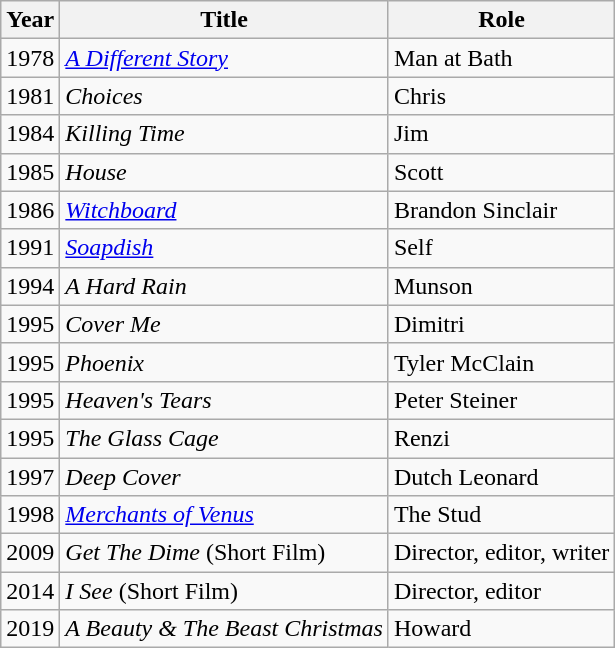<table class="wikitable sortable">
<tr>
<th>Year</th>
<th>Title</th>
<th>Role</th>
</tr>
<tr>
<td>1978</td>
<td><em><a href='#'>A Different Story</a></em></td>
<td>Man at Bath</td>
</tr>
<tr>
<td>1981</td>
<td><em>Choices</em></td>
<td>Chris</td>
</tr>
<tr>
<td>1984</td>
<td><em>Killing Time</em></td>
<td>Jim</td>
</tr>
<tr>
<td>1985</td>
<td><em>House</em></td>
<td>Scott</td>
</tr>
<tr>
<td>1986</td>
<td><em><a href='#'>Witchboard</a></em></td>
<td>Brandon Sinclair</td>
</tr>
<tr>
<td>1991</td>
<td><em><a href='#'>Soapdish</a></em></td>
<td>Self</td>
</tr>
<tr>
<td>1994</td>
<td><em>A Hard Rain</em></td>
<td>Munson</td>
</tr>
<tr>
<td>1995</td>
<td><em>Cover Me</em></td>
<td>Dimitri</td>
</tr>
<tr>
<td>1995</td>
<td><em>Phoenix</em></td>
<td>Tyler McClain</td>
</tr>
<tr>
<td>1995</td>
<td><em>Heaven's Tears</em></td>
<td>Peter Steiner</td>
</tr>
<tr>
<td>1995</td>
<td><em>The Glass Cage</em></td>
<td>Renzi</td>
</tr>
<tr>
<td>1997</td>
<td><em>Deep Cover</em></td>
<td>Dutch Leonard</td>
</tr>
<tr>
<td>1998</td>
<td><em><a href='#'>Merchants of Venus</a></em></td>
<td>The Stud</td>
</tr>
<tr>
<td>2009</td>
<td><em>Get The Dime</em> (Short Film)</td>
<td>Director, editor, writer</td>
</tr>
<tr>
<td>2014</td>
<td><em>I See</em> (Short Film)</td>
<td>Director, editor</td>
</tr>
<tr>
<td>2019</td>
<td><em>A Beauty & The Beast Christmas</em></td>
<td>Howard</td>
</tr>
</table>
